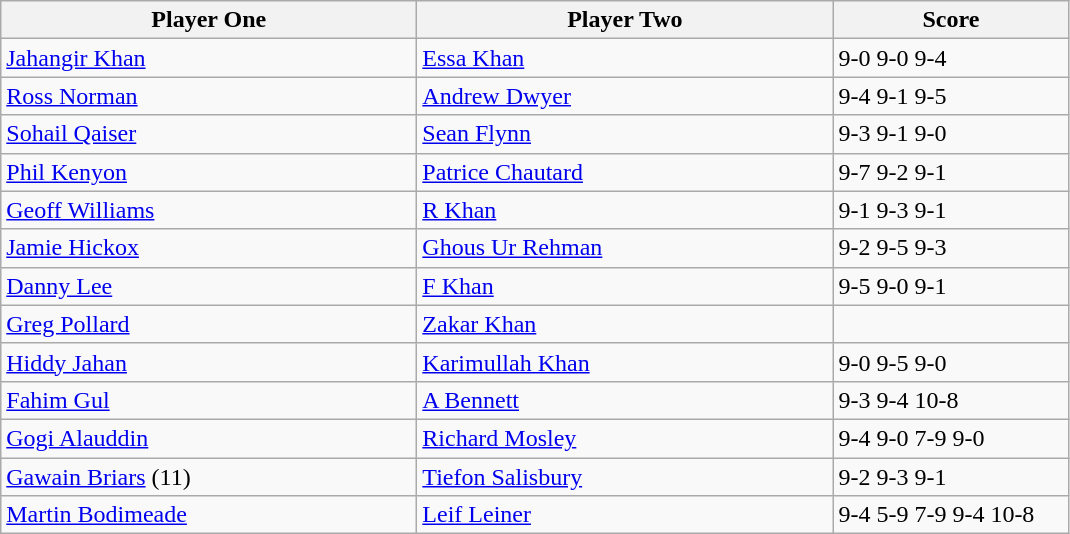<table class="wikitable">
<tr>
<th width=270>Player One</th>
<th width=270>Player Two</th>
<th width=150>Score</th>
</tr>
<tr>
<td> <a href='#'>Jahangir Khan</a></td>
<td> <a href='#'>Essa Khan</a></td>
<td>9-0 9-0 9-4</td>
</tr>
<tr>
<td> <a href='#'>Ross Norman</a></td>
<td> <a href='#'>Andrew Dwyer</a></td>
<td>9-4 9-1 9-5</td>
</tr>
<tr>
<td> <a href='#'>Sohail Qaiser</a></td>
<td> <a href='#'>Sean Flynn</a></td>
<td>9-3 9-1 9-0</td>
</tr>
<tr>
<td> <a href='#'>Phil Kenyon</a></td>
<td> <a href='#'>Patrice Chautard</a></td>
<td>9-7 9-2 9-1</td>
</tr>
<tr>
<td> <a href='#'>Geoff Williams</a></td>
<td> <a href='#'>R Khan</a></td>
<td>9-1 9-3 9-1</td>
</tr>
<tr>
<td> <a href='#'>Jamie Hickox</a></td>
<td> <a href='#'>Ghous Ur Rehman</a></td>
<td>9-2 9-5 9-3</td>
</tr>
<tr>
<td> <a href='#'>Danny Lee</a></td>
<td> <a href='#'>F Khan</a></td>
<td>9-5 9-0 9-1</td>
</tr>
<tr>
<td> <a href='#'>Greg Pollard</a></td>
<td> <a href='#'>Zakar Khan</a></td>
<td></td>
</tr>
<tr>
<td> <a href='#'>Hiddy Jahan</a></td>
<td> <a href='#'>Karimullah Khan</a></td>
<td>9-0 9-5 9-0</td>
</tr>
<tr>
<td> <a href='#'>Fahim Gul</a></td>
<td> <a href='#'>A Bennett</a></td>
<td>9-3 9-4 10-8</td>
</tr>
<tr>
<td> <a href='#'>Gogi Alauddin</a></td>
<td> <a href='#'>Richard Mosley</a></td>
<td>9-4 9-0 7-9 9-0</td>
</tr>
<tr>
<td> <a href='#'>Gawain Briars</a> (11)</td>
<td> <a href='#'>Tiefon Salisbury</a></td>
<td>9-2 9-3 9-1</td>
</tr>
<tr>
<td> <a href='#'>Martin Bodimeade</a></td>
<td> <a href='#'>Leif Leiner</a></td>
<td>9-4 5-9 7-9 9-4 10-8</td>
</tr>
</table>
